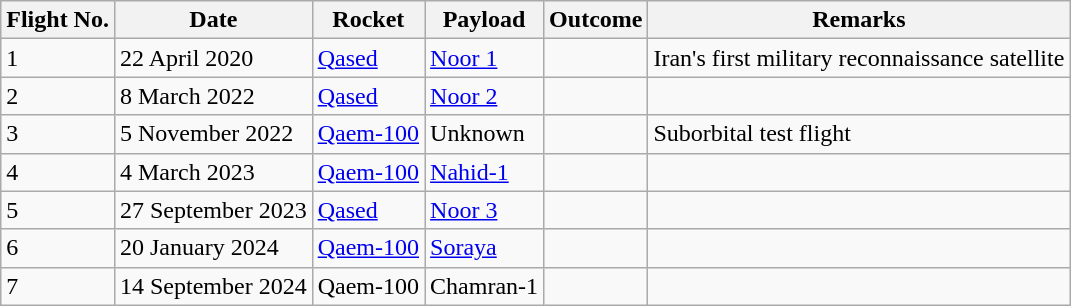<table class="wikitable">
<tr>
<th>Flight No.</th>
<th>Date</th>
<th>Rocket</th>
<th>Payload</th>
<th>Outcome</th>
<th>Remarks</th>
</tr>
<tr>
<td>1</td>
<td>22 April 2020</td>
<td><a href='#'>Qased</a></td>
<td><a href='#'>Noor 1</a></td>
<td></td>
<td>Iran's first military reconnaissance satellite</td>
</tr>
<tr>
<td>2</td>
<td>8 March 2022</td>
<td><a href='#'>Qased</a></td>
<td><a href='#'>Noor 2</a></td>
<td></td>
<td></td>
</tr>
<tr>
<td>3</td>
<td>5 November 2022</td>
<td><a href='#'>Qaem-100</a></td>
<td>Unknown</td>
<td></td>
<td>Suborbital test flight</td>
</tr>
<tr>
<td>4</td>
<td>4 March 2023</td>
<td><a href='#'>Qaem-100</a></td>
<td><a href='#'>Nahid-1</a></td>
<td></td>
<td></td>
</tr>
<tr>
<td>5</td>
<td>27 September 2023</td>
<td><a href='#'>Qased</a></td>
<td><a href='#'>Noor 3</a></td>
<td></td>
<td></td>
</tr>
<tr>
<td>6</td>
<td>20 January 2024</td>
<td><a href='#'>Qaem-100</a></td>
<td><a href='#'>Soraya</a></td>
<td></td>
<td></td>
</tr>
<tr>
<td>7</td>
<td>14 September 2024</td>
<td>Qaem-100</td>
<td>Chamran-1</td>
<td></td>
<td></td>
</tr>
</table>
